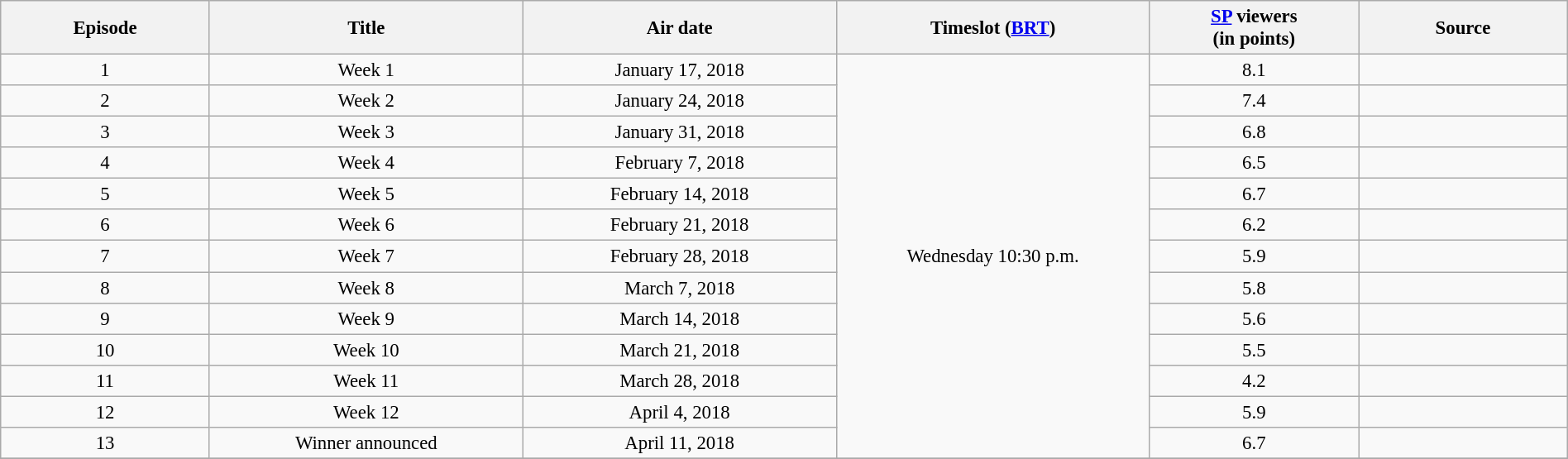<table class="wikitable sortable" style="text-align:center; font-size:95%; width: 100%">
<tr>
<th width="05.0%">Episode</th>
<th width="07.5%">Title</th>
<th width="07.5%">Air date</th>
<th width="07.5%">Timeslot (<a href='#'>BRT</a>)</th>
<th width="05.0%"><a href='#'>SP</a> viewers<br>(in points)</th>
<th width="05.0%">Source</th>
</tr>
<tr>
<td>1</td>
<td>Week 1</td>
<td>January 17, 2018</td>
<td rowspan=13>Wednesday 10:30 p.m.</td>
<td>8.1</td>
<td></td>
</tr>
<tr>
<td>2</td>
<td>Week 2</td>
<td>January 24, 2018</td>
<td>7.4</td>
<td></td>
</tr>
<tr>
<td>3</td>
<td>Week 3</td>
<td>January 31, 2018</td>
<td>6.8</td>
<td></td>
</tr>
<tr>
<td>4</td>
<td>Week 4</td>
<td>February 7, 2018</td>
<td>6.5</td>
<td></td>
</tr>
<tr>
<td>5</td>
<td>Week 5</td>
<td>February 14, 2018</td>
<td>6.7</td>
<td></td>
</tr>
<tr>
<td>6</td>
<td>Week 6</td>
<td>February 21, 2018</td>
<td>6.2</td>
<td></td>
</tr>
<tr>
<td>7</td>
<td>Week 7</td>
<td>February 28, 2018</td>
<td>5.9</td>
<td></td>
</tr>
<tr>
<td>8</td>
<td>Week 8</td>
<td>March 7, 2018</td>
<td>5.8</td>
<td></td>
</tr>
<tr>
<td>9</td>
<td>Week 9</td>
<td>March 14, 2018</td>
<td>5.6</td>
<td></td>
</tr>
<tr>
<td>10</td>
<td>Week 10</td>
<td>March 21, 2018</td>
<td>5.5</td>
<td></td>
</tr>
<tr>
<td>11</td>
<td>Week 11</td>
<td>March 28, 2018</td>
<td>4.2</td>
<td></td>
</tr>
<tr>
<td>12</td>
<td>Week 12</td>
<td>April 4, 2018</td>
<td>5.9</td>
<td></td>
</tr>
<tr>
<td>13</td>
<td>Winner announced</td>
<td>April 11, 2018</td>
<td>6.7</td>
<td></td>
</tr>
<tr>
</tr>
</table>
